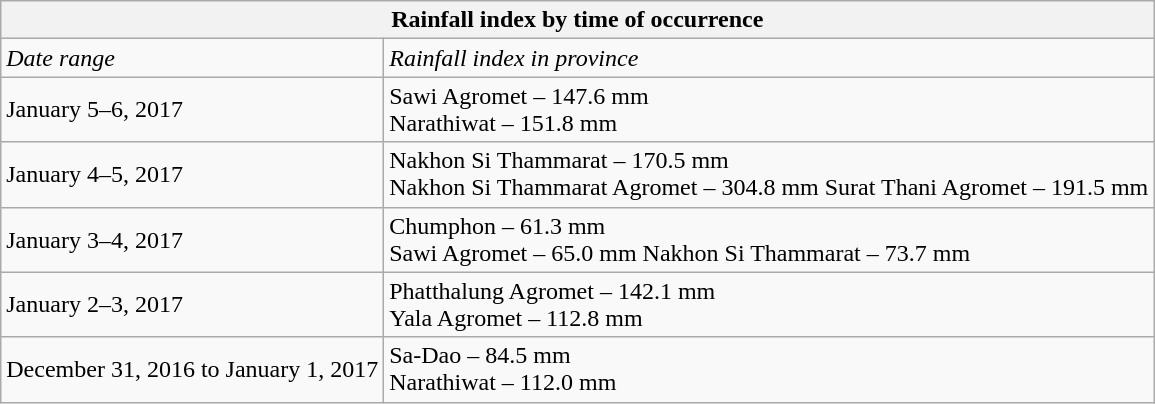<table class="wikitable">
<tr>
<th colspan="2">Rainfall index by time of occurrence</th>
</tr>
<tr>
<td><em>Date range</em></td>
<td><em>Rainfall index in province</em></td>
</tr>
<tr>
<td>January 5–6, 2017</td>
<td>Sawi Agromet – 147.6 mm<br>Narathiwat – 151.8 mm</td>
</tr>
<tr>
<td>January 4–5, 2017</td>
<td>Nakhon Si Thammarat – 170.5 mm<br>Nakhon Si Thammarat Agromet – 304.8 mm Surat Thani Agromet – 191.5 mm</td>
</tr>
<tr>
<td>January 3–4, 2017</td>
<td>Chumphon – 61.3 mm<br>Sawi Agromet – 65.0 mm Nakhon Si Thammarat – 73.7 mm</td>
</tr>
<tr>
<td>January 2–3, 2017</td>
<td>Phatthalung Agromet – 142.1 mm<br>Yala Agromet – 112.8 mm</td>
</tr>
<tr>
<td>December 31, 2016 to January 1, 2017</td>
<td>Sa-Dao – 84.5 mm<br>Narathiwat – 112.0 mm</td>
</tr>
</table>
